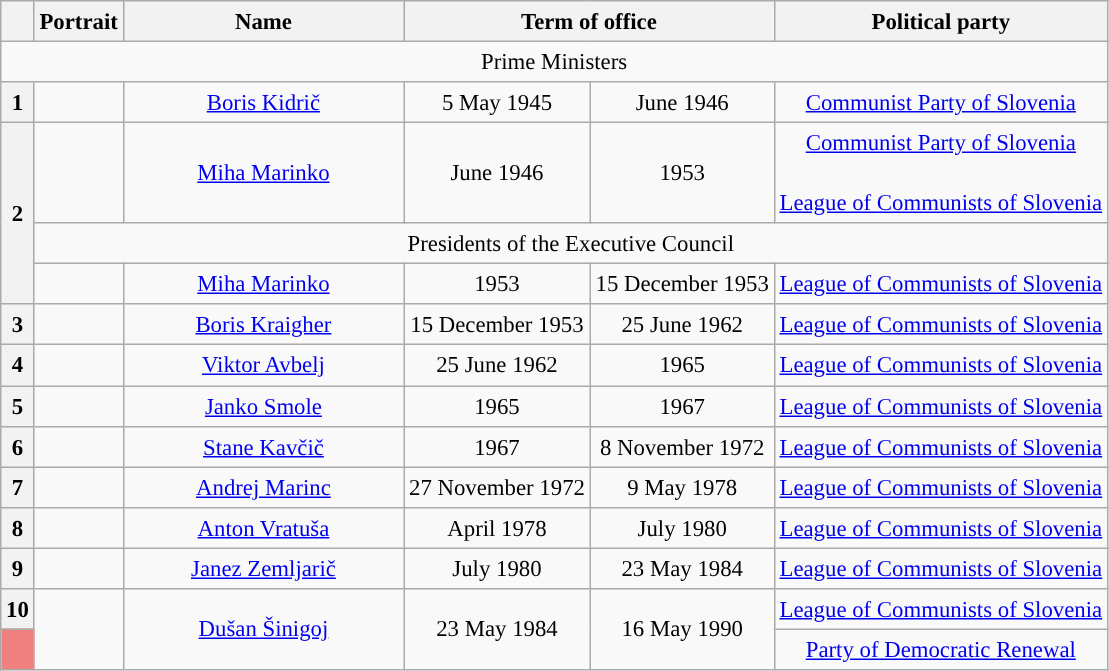<table class="wikitable collapsible collapsed tpl-blanktable" style="text-align:center; font-size:95%; line-height:20px">
<tr>
<th></th>
<th>Portrait</th>
<th width=180>Name<br></th>
<th colspan=2>Term of office</th>
<th>Political party</th>
</tr>
<tr>
<td colspan="6">Prime Ministers </td>
</tr>
<tr>
<th style="background:">1</th>
<td></td>
<td><a href='#'>Boris Kidrič</a><br></td>
<td>5 May 1945</td>
<td>June 1946</td>
<td><a href='#'>Communist Party of Slovenia</a></td>
</tr>
<tr>
<th rowspan=3 style="background:">2</th>
<td></td>
<td><a href='#'>Miha Marinko</a><br></td>
<td>June 1946</td>
<td>1953</td>
<td><a href='#'>Communist Party of Slovenia</a><br><br><a href='#'>League of Communists of Slovenia</a></td>
</tr>
<tr>
<td colspan="5">Presidents of the Executive Council </td>
</tr>
<tr>
<td></td>
<td><a href='#'>Miha Marinko</a><br></td>
<td>1953</td>
<td>15 December 1953</td>
<td><a href='#'>League of Communists of Slovenia</a></td>
</tr>
<tr>
<th style="background:">3</th>
<td></td>
<td><a href='#'>Boris Kraigher</a><br></td>
<td>15 December 1953</td>
<td>25 June 1962</td>
<td><a href='#'>League of Communists of Slovenia</a></td>
</tr>
<tr>
<th style="background:">4</th>
<td></td>
<td><a href='#'>Viktor Avbelj</a><br></td>
<td>25 June 1962</td>
<td>1965</td>
<td><a href='#'>League of Communists of Slovenia</a></td>
</tr>
<tr>
<th style="background:">5</th>
<td></td>
<td><a href='#'>Janko Smole</a><br></td>
<td>1965</td>
<td>1967</td>
<td><a href='#'>League of Communists of Slovenia</a></td>
</tr>
<tr>
<th style="background:">6</th>
<td></td>
<td><a href='#'>Stane Kavčič</a><br></td>
<td>1967</td>
<td>8 November 1972</td>
<td><a href='#'>League of Communists of Slovenia</a></td>
</tr>
<tr>
<th style="background:">7</th>
<td></td>
<td><a href='#'>Andrej Marinc</a><br></td>
<td>27 November 1972</td>
<td>9 May 1978</td>
<td><a href='#'>League of Communists of Slovenia</a></td>
</tr>
<tr>
<th style="background:">8</th>
<td></td>
<td><a href='#'>Anton Vratuša</a><br></td>
<td>April 1978</td>
<td>July 1980</td>
<td><a href='#'>League of Communists of Slovenia</a></td>
</tr>
<tr>
<th style="background:">9</th>
<td></td>
<td><a href='#'>Janez Zemljarič</a><br></td>
<td>July 1980</td>
<td>23 May 1984</td>
<td><a href='#'>League of Communists of Slovenia</a></td>
</tr>
<tr>
<th style="background:">10</th>
<td rowspan=2></td>
<td rowspan=2><a href='#'>Dušan Šinigoj</a><br></td>
<td rowspan=2>23 May 1984</td>
<td rowspan=2>16 May 1990</td>
<td><a href='#'>League of Communists of Slovenia</a></td>
</tr>
<tr>
<th style="background:#f08080; color:white;"></th>
<td><a href='#'>Party of Democratic Renewal</a></td>
</tr>
</table>
